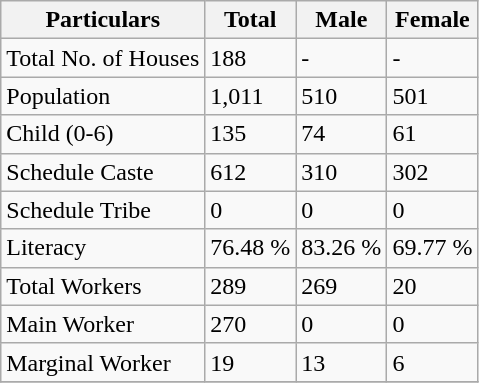<table class="wikitable sortable">
<tr>
<th>Particulars</th>
<th>Total</th>
<th>Male</th>
<th>Female</th>
</tr>
<tr>
<td>Total No. of Houses</td>
<td>188</td>
<td>-</td>
<td>-</td>
</tr>
<tr>
<td>Population</td>
<td>1,011</td>
<td>510</td>
<td>501</td>
</tr>
<tr>
<td>Child (0-6)</td>
<td>135</td>
<td>74</td>
<td>61</td>
</tr>
<tr>
<td>Schedule Caste</td>
<td>612</td>
<td>310</td>
<td>302</td>
</tr>
<tr>
<td>Schedule Tribe</td>
<td>0</td>
<td>0</td>
<td>0</td>
</tr>
<tr>
<td>Literacy</td>
<td>76.48 %</td>
<td>83.26 %</td>
<td>69.77 %</td>
</tr>
<tr>
<td>Total Workers</td>
<td>289</td>
<td>269</td>
<td>20</td>
</tr>
<tr>
<td>Main Worker</td>
<td>270</td>
<td>0</td>
<td>0</td>
</tr>
<tr>
<td>Marginal Worker</td>
<td>19</td>
<td>13</td>
<td>6</td>
</tr>
<tr>
</tr>
</table>
